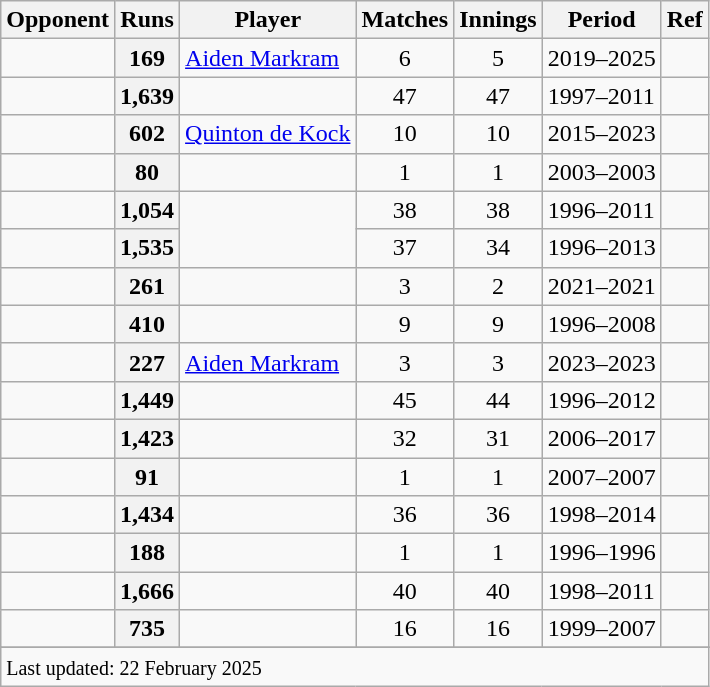<table class="wikitable plainrowheaders sortable">
<tr>
<th scope=col>Opponent</th>
<th scope=col>Runs</th>
<th scope=col>Player</th>
<th scope=col>Matches</th>
<th scope=col>Innings</th>
<th scope=col>Period</th>
<th scope=col>Ref</th>
</tr>
<tr>
<td></td>
<th scope=row style=text-align:center;>169</th>
<td><a href='#'>Aiden Markram</a></td>
<td align=center>6</td>
<td align=center>5</td>
<td>2019–2025</td>
<td></td>
</tr>
<tr>
<td></td>
<th scope=row style=text-align:center;>1,639</th>
<td></td>
<td align=center>47</td>
<td align=center>47</td>
<td>1997–2011</td>
<td></td>
</tr>
<tr>
<td></td>
<th scope=row style=text-align:center;>602</th>
<td><a href='#'>Quinton de Kock</a></td>
<td align=center>10</td>
<td align=center>10</td>
<td>2015–2023</td>
<td></td>
</tr>
<tr>
<td></td>
<th scope=row style=text-align:center;>80</th>
<td></td>
<td align=center>1</td>
<td align=center>1</td>
<td>2003–2003</td>
<td></td>
</tr>
<tr>
<td></td>
<th scope=row style=text-align:center;>1,054</th>
<td rowspan=2></td>
<td align=center>38</td>
<td align=center>38</td>
<td>1996–2011</td>
<td></td>
</tr>
<tr>
<td></td>
<th scope=row style=text-align:center;>1,535</th>
<td align=center>37</td>
<td align=center>34</td>
<td>1996–2013</td>
<td></td>
</tr>
<tr>
<td></td>
<th scope=row style=text-align:center;>261</th>
<td></td>
<td align=center>3</td>
<td align=center>2</td>
<td>2021–2021</td>
<td></td>
</tr>
<tr>
<td></td>
<th scope=row style=text-align:center;>410</th>
<td></td>
<td align=center>9</td>
<td align=center>9</td>
<td>1996–2008</td>
<td></td>
</tr>
<tr>
<td></td>
<th scope=row style=text-align:center;>227</th>
<td><a href='#'>Aiden Markram</a></td>
<td align="center">3</td>
<td align="center">3</td>
<td>2023–2023</td>
<td></td>
</tr>
<tr>
<td></td>
<th scope=row style=text-align:center;>1,449</th>
<td></td>
<td align=center>45</td>
<td align=center>44</td>
<td>1996–2012</td>
<td></td>
</tr>
<tr>
<td></td>
<th scope=row style=text-align:center;>1,423</th>
<td></td>
<td align=center>32</td>
<td align=center>31</td>
<td>2006–2017</td>
<td></td>
</tr>
<tr>
<td></td>
<th scope=row style=text-align:center;>91</th>
<td></td>
<td align=center>1</td>
<td align=center>1</td>
<td>2007–2007</td>
<td></td>
</tr>
<tr>
<td></td>
<th scope=row style=text-align:center;>1,434</th>
<td></td>
<td align=center>36</td>
<td align=center>36</td>
<td>1998–2014</td>
<td></td>
</tr>
<tr>
<td></td>
<th scope=row style=text-align:center;>188</th>
<td></td>
<td align=center>1</td>
<td align=center>1</td>
<td>1996–1996</td>
<td></td>
</tr>
<tr>
<td></td>
<th scope=row style=text-align:center;>1,666</th>
<td></td>
<td align=center>40</td>
<td align=center>40</td>
<td>1998–2011</td>
<td></td>
</tr>
<tr>
<td></td>
<th scope=row style=text-align:center;>735</th>
<td></td>
<td align=center>16</td>
<td align=center>16</td>
<td>1999–2007</td>
<td></td>
</tr>
<tr>
</tr>
<tr class=sortbottom>
<td colspan=7><small>Last updated: 22 February 2025</small></td>
</tr>
</table>
